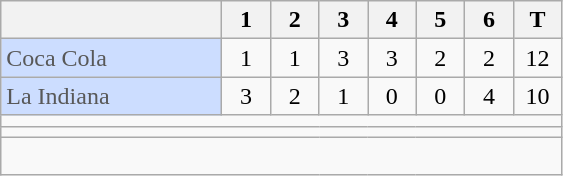<table class="wikitable" style="text-align:center">
<tr>
<th width=140px></th>
<th width=25px>1</th>
<th width=25px>2</th>
<th width=25px>3</th>
<th width=25px>4</th>
<th width=25px>5</th>
<th width=25px>6</th>
<th width=25px>T</th>
</tr>
<tr>
<td style="background-color: #CDF; color: #585858"; align=left>Coca Cola</td>
<td>1</td>
<td>1</td>
<td>3</td>
<td>3</td>
<td>2</td>
<td>2</td>
<td>12</td>
</tr>
<tr>
<td style="background-color: #CDF; color: #585858"; align=left>La Indiana</td>
<td>3</td>
<td>2</td>
<td>1</td>
<td>0</td>
<td>0</td>
<td>4</td>
<td>10</td>
</tr>
<tr>
<td colspan="8"; align=left></td>
</tr>
<tr>
<td colspan="8"; align=left></td>
</tr>
<tr>
<td colspan="8"; align=left> </td>
</tr>
</table>
